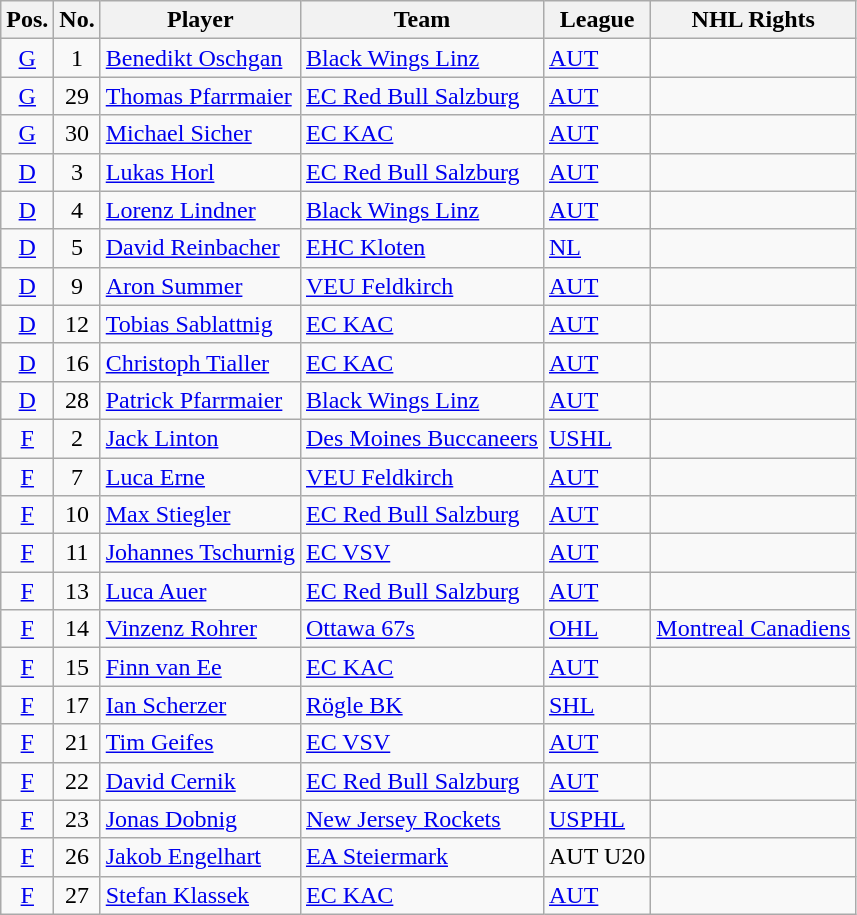<table class="wikitable sortable">
<tr>
<th>Pos.</th>
<th>No.</th>
<th>Player</th>
<th>Team</th>
<th>League</th>
<th>NHL Rights</th>
</tr>
<tr>
<td style="text-align:center;"><a href='#'>G</a></td>
<td style="text-align:center;">1</td>
<td><a href='#'>Benedikt Oschgan</a></td>
<td> <a href='#'>Black Wings Linz</a></td>
<td> <a href='#'>AUT</a></td>
<td></td>
</tr>
<tr>
<td style="text-align:center;"><a href='#'>G</a></td>
<td style="text-align:center;">29</td>
<td><a href='#'>Thomas Pfarrmaier</a></td>
<td> <a href='#'>EC Red Bull Salzburg</a></td>
<td> <a href='#'>AUT</a></td>
<td></td>
</tr>
<tr>
<td style="text-align:center;"><a href='#'>G</a></td>
<td style="text-align:center;">30</td>
<td><a href='#'>Michael Sicher</a></td>
<td> <a href='#'>EC KAC</a></td>
<td> <a href='#'>AUT</a></td>
<td></td>
</tr>
<tr>
<td style="text-align:center;"><a href='#'>D</a></td>
<td style="text-align:center;">3</td>
<td><a href='#'>Lukas Horl</a></td>
<td> <a href='#'>EC Red Bull Salzburg</a></td>
<td> <a href='#'>AUT</a></td>
<td></td>
</tr>
<tr>
<td style="text-align:center;"><a href='#'>D</a></td>
<td style="text-align:center;">4</td>
<td><a href='#'>Lorenz Lindner</a></td>
<td> <a href='#'>Black Wings Linz</a></td>
<td> <a href='#'>AUT</a></td>
<td></td>
</tr>
<tr>
<td style="text-align:center;"><a href='#'>D</a></td>
<td style="text-align:center;">5</td>
<td><a href='#'>David Reinbacher</a></td>
<td> <a href='#'>EHC Kloten</a></td>
<td> <a href='#'>NL</a></td>
<td></td>
</tr>
<tr>
<td style="text-align:center;"><a href='#'>D</a></td>
<td style="text-align:center;">9</td>
<td><a href='#'>Aron Summer</a></td>
<td> <a href='#'>VEU Feldkirch</a></td>
<td> <a href='#'>AUT</a></td>
<td></td>
</tr>
<tr>
<td style="text-align:center;"><a href='#'>D</a></td>
<td style="text-align:center;">12</td>
<td><a href='#'>Tobias Sablattnig</a></td>
<td> <a href='#'>EC KAC</a></td>
<td> <a href='#'>AUT</a></td>
<td></td>
</tr>
<tr>
<td style="text-align:center;"><a href='#'>D</a></td>
<td style="text-align:center;">16</td>
<td><a href='#'>Christoph Tialler</a></td>
<td> <a href='#'>EC KAC</a></td>
<td> <a href='#'>AUT</a></td>
<td></td>
</tr>
<tr>
<td style="text-align:center;"><a href='#'>D</a></td>
<td style="text-align:center;">28</td>
<td><a href='#'>Patrick Pfarrmaier</a></td>
<td> <a href='#'>Black Wings Linz</a></td>
<td> <a href='#'>AUT</a></td>
<td></td>
</tr>
<tr>
<td style="text-align:center;"><a href='#'>F</a></td>
<td style="text-align:center;">2</td>
<td><a href='#'>Jack Linton</a></td>
<td> <a href='#'>Des Moines Buccaneers</a></td>
<td> <a href='#'>USHL</a></td>
<td></td>
</tr>
<tr>
<td style="text-align:center;"><a href='#'>F</a></td>
<td style="text-align:center;">7</td>
<td><a href='#'>Luca Erne</a></td>
<td> <a href='#'>VEU Feldkirch</a></td>
<td> <a href='#'>AUT</a></td>
<td></td>
</tr>
<tr>
<td style="text-align:center;"><a href='#'>F</a></td>
<td style="text-align:center;">10</td>
<td><a href='#'>Max Stiegler</a></td>
<td> <a href='#'>EC Red Bull Salzburg</a></td>
<td> <a href='#'>AUT</a></td>
<td></td>
</tr>
<tr>
<td style="text-align:center;"><a href='#'>F</a></td>
<td style="text-align:center;">11</td>
<td><a href='#'>Johannes Tschurnig</a></td>
<td> <a href='#'>EC VSV</a></td>
<td> <a href='#'>AUT</a></td>
<td></td>
</tr>
<tr>
<td style="text-align:center;"><a href='#'>F</a></td>
<td style="text-align:center;">13</td>
<td><a href='#'>Luca Auer</a></td>
<td> <a href='#'>EC Red Bull Salzburg</a></td>
<td> <a href='#'>AUT</a></td>
<td></td>
</tr>
<tr>
<td style="text-align:center;"><a href='#'>F</a></td>
<td style="text-align:center;">14</td>
<td><a href='#'>Vinzenz Rohrer</a></td>
<td> <a href='#'>Ottawa 67s</a></td>
<td> <a href='#'>OHL</a></td>
<td><a href='#'>Montreal Canadiens</a></td>
</tr>
<tr>
<td style="text-align:center;"><a href='#'>F</a></td>
<td style="text-align:center;">15</td>
<td><a href='#'>Finn van Ee</a></td>
<td> <a href='#'>EC KAC</a></td>
<td> <a href='#'>AUT</a></td>
<td></td>
</tr>
<tr>
<td style="text-align:center;"><a href='#'>F</a></td>
<td style="text-align:center;">17</td>
<td><a href='#'>Ian Scherzer</a></td>
<td> <a href='#'>Rögle BK</a></td>
<td> <a href='#'>SHL</a></td>
<td></td>
</tr>
<tr>
<td style="text-align:center;"><a href='#'>F</a></td>
<td style="text-align:center;">21</td>
<td><a href='#'>Tim Geifes</a></td>
<td> <a href='#'>EC VSV</a></td>
<td> <a href='#'>AUT</a></td>
<td></td>
</tr>
<tr>
<td style="text-align:center;"><a href='#'>F</a></td>
<td style="text-align:center;">22</td>
<td><a href='#'>David Cernik</a></td>
<td> <a href='#'>EC Red Bull Salzburg</a></td>
<td> <a href='#'>AUT</a></td>
<td></td>
</tr>
<tr>
<td style="text-align:center;"><a href='#'>F</a></td>
<td style="text-align:center;">23</td>
<td><a href='#'>Jonas Dobnig</a></td>
<td> <a href='#'>New Jersey Rockets</a></td>
<td> <a href='#'>USPHL</a></td>
<td></td>
</tr>
<tr>
<td style="text-align:center;"><a href='#'>F</a></td>
<td style="text-align:center;">26</td>
<td><a href='#'>Jakob Engelhart</a></td>
<td> <a href='#'>EA Steiermark</a></td>
<td> AUT U20</td>
<td></td>
</tr>
<tr>
<td style="text-align:center;"><a href='#'>F</a></td>
<td style="text-align:center;">27</td>
<td><a href='#'>Stefan Klassek</a></td>
<td> <a href='#'>EC KAC</a></td>
<td> <a href='#'>AUT</a></td>
<td></td>
</tr>
</table>
